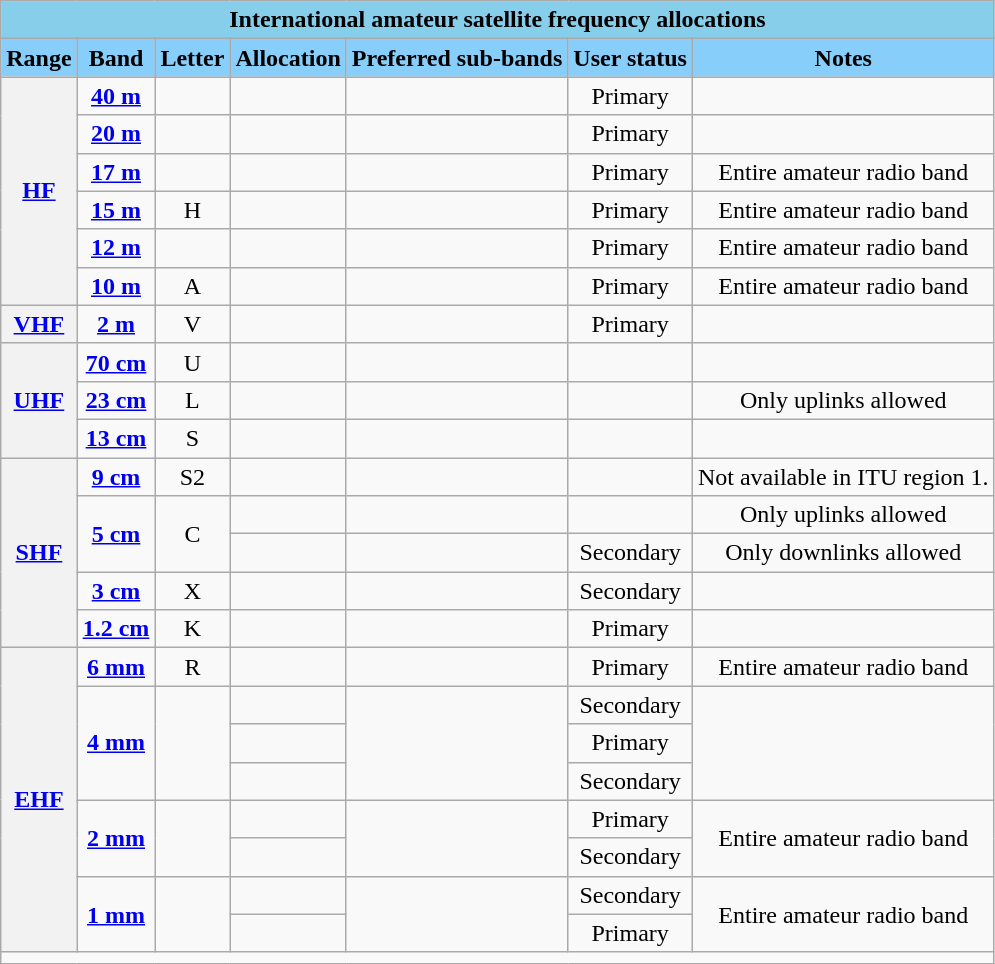<table class="wikitable" style="text-align: center;">
<tr>
<th colspan="7" style="background: skyblue">International amateur satellite frequency allocations</th>
</tr>
<tr>
<th style="background: lightskyblue">Range</th>
<th style="background: lightskyblue">Band</th>
<th style="background: lightskyblue">Letter</th>
<th style="background: lightskyblue">Allocation</th>
<th style="background: lightskyblue">Preferred sub-bands</th>
<th style="background: lightskyblue">User status</th>
<th style="background: lightskyblue">Notes</th>
</tr>
<tr>
<th rowspan="6"><a href='#'>HF</a></th>
<td><strong><a href='#'>40 m</a></strong></td>
<td></td>
<td></td>
<td></td>
<td>Primary</td>
<td></td>
</tr>
<tr>
<td><strong><a href='#'>20 m</a></strong></td>
<td></td>
<td></td>
<td></td>
<td>Primary</td>
<td></td>
</tr>
<tr>
<td><strong><a href='#'>17 m</a></strong></td>
<td></td>
<td></td>
<td></td>
<td>Primary</td>
<td>Entire amateur radio band</td>
</tr>
<tr>
<td><strong><a href='#'>15 m</a></strong></td>
<td>H</td>
<td></td>
<td></td>
<td>Primary</td>
<td>Entire amateur radio band</td>
</tr>
<tr>
<td><strong><a href='#'>12 m</a></strong></td>
<td></td>
<td></td>
<td></td>
<td>Primary</td>
<td>Entire amateur radio band</td>
</tr>
<tr>
<td><strong><a href='#'>10 m</a></strong></td>
<td>A</td>
<td></td>
<td></td>
<td>Primary</td>
<td>Entire amateur radio band</td>
</tr>
<tr>
<th><a href='#'>VHF</a></th>
<td><strong><a href='#'>2 m</a></strong></td>
<td>V</td>
<td></td>
<td></td>
<td>Primary</td>
<td></td>
</tr>
<tr>
<th rowspan="3"><a href='#'>UHF</a></th>
<td><strong><a href='#'>70 cm</a></strong></td>
<td>U</td>
<td></td>
<td></td>
<td></td>
<td></td>
</tr>
<tr>
<td><strong><a href='#'>23 cm</a></strong></td>
<td>L</td>
<td></td>
<td></td>
<td></td>
<td>Only uplinks allowed</td>
</tr>
<tr>
<td><strong><a href='#'>13 cm</a></strong></td>
<td>S</td>
<td></td>
<td></td>
<td></td>
<td></td>
</tr>
<tr>
<th rowspan="5"><a href='#'>SHF</a></th>
<td><strong><a href='#'>9 cm</a></strong></td>
<td>S2</td>
<td></td>
<td></td>
<td></td>
<td>Not available in ITU region 1.</td>
</tr>
<tr>
<td rowspan="2"><strong><a href='#'>5 cm</a></strong></td>
<td rowspan="2">C</td>
<td></td>
<td></td>
<td></td>
<td>Only uplinks allowed</td>
</tr>
<tr>
<td></td>
<td></td>
<td>Secondary</td>
<td>Only downlinks allowed</td>
</tr>
<tr>
<td><strong><a href='#'>3 cm</a></strong></td>
<td>X</td>
<td></td>
<td></td>
<td>Secondary</td>
<td></td>
</tr>
<tr>
<td><strong><a href='#'>1.2 cm</a></strong></td>
<td>K</td>
<td></td>
<td></td>
<td>Primary</td>
<td></td>
</tr>
<tr>
<th rowspan="8"><a href='#'>EHF</a></th>
<td><strong><a href='#'>6 mm</a></strong></td>
<td>R</td>
<td></td>
<td></td>
<td>Primary</td>
<td>Entire amateur radio band</td>
</tr>
<tr>
<td rowspan="3"><strong><a href='#'>4 mm</a></strong></td>
<td rowspan="3"></td>
<td></td>
<td rowspan="3"></td>
<td>Secondary</td>
<td rowspan="3"></td>
</tr>
<tr>
<td></td>
<td>Primary</td>
</tr>
<tr>
<td></td>
<td>Secondary</td>
</tr>
<tr>
<td rowspan="2"><strong><a href='#'>2 mm</a></strong></td>
<td rowspan="2"></td>
<td></td>
<td rowspan="2"></td>
<td>Primary</td>
<td rowspan="2">Entire amateur radio band</td>
</tr>
<tr>
<td></td>
<td>Secondary</td>
</tr>
<tr>
<td rowspan="2"><strong><a href='#'>1 mm</a></strong></td>
<td rowspan="2"></td>
<td></td>
<td rowspan="2"></td>
<td>Secondary</td>
<td rowspan="2">Entire amateur radio band</td>
</tr>
<tr>
<td></td>
<td>Primary</td>
</tr>
<tr>
<td colspan="7" style="text-align:left;"></td>
</tr>
</table>
